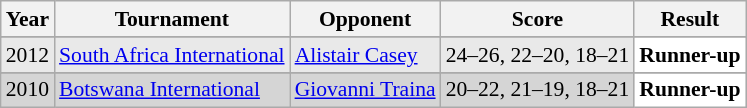<table class="sortable wikitable" style="font-size: 90%;">
<tr>
<th>Year</th>
<th>Tournament</th>
<th>Opponent</th>
<th>Score</th>
<th>Result</th>
</tr>
<tr>
</tr>
<tr style="background:#E9E9E9">
<td align="center">2012</td>
<td align="left"><a href='#'>South Africa International</a></td>
<td align="left"> <a href='#'>Alistair Casey</a></td>
<td align="left">24–26, 22–20, 18–21</td>
<td style="text-align:left; background:white"> <strong>Runner-up</strong></td>
</tr>
<tr>
</tr>
<tr style="background:#D5D5D5">
<td align="center">2010</td>
<td align="left"><a href='#'>Botswana International</a></td>
<td align="left"> <a href='#'>Giovanni Traina</a></td>
<td align="left">20–22, 21–19, 18–21</td>
<td style="text-align:left; background:white"> <strong>Runner-up</strong></td>
</tr>
</table>
